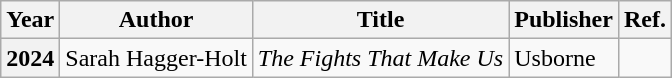<table class="wikitable">
<tr>
<th>Year</th>
<th>Author</th>
<th>Title</th>
<th>Publisher</th>
<th>Ref.</th>
</tr>
<tr>
<th>2024</th>
<td>Sarah Hagger-Holt</td>
<td><em>The Fights That Make Us</em></td>
<td>Usborne</td>
<td></td>
</tr>
</table>
